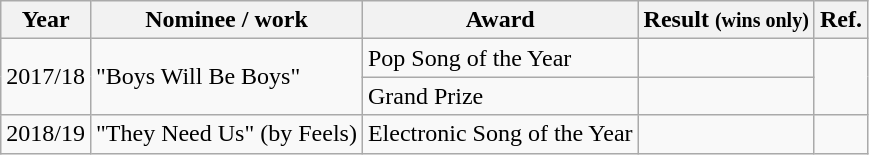<table class="wikitable">
<tr>
<th>Year</th>
<th>Nominee / work</th>
<th>Award</th>
<th>Result <small>(wins only)</small></th>
<th>Ref.</th>
</tr>
<tr>
<td rowspan="2">2017/18</td>
<td rowspan="2">"Boys Will Be Boys"</td>
<td>Pop Song of the Year</td>
<td></td>
<td rowspan="2"></td>
</tr>
<tr>
<td>Grand Prize</td>
<td></td>
</tr>
<tr>
<td>2018/19</td>
<td>"They Need Us" (by Feels)</td>
<td>Electronic Song of the Year</td>
<td></td>
<td></td>
</tr>
</table>
